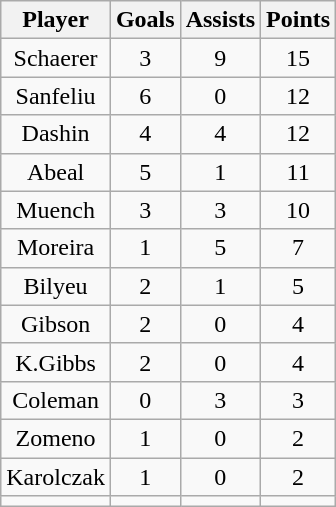<table class="wikitable" style="text-align:center">
<tr>
<th>Player</th>
<th>Goals</th>
<th>Assists</th>
<th>Points</th>
</tr>
<tr>
<td>Schaerer</td>
<td>3</td>
<td>9</td>
<td>15</td>
</tr>
<tr>
<td>Sanfeliu</td>
<td>6</td>
<td>0</td>
<td>12</td>
</tr>
<tr>
<td>Dashin</td>
<td>4</td>
<td>4</td>
<td>12</td>
</tr>
<tr>
<td>Abeal</td>
<td>5</td>
<td>1</td>
<td>11</td>
</tr>
<tr>
<td>Muench</td>
<td>3</td>
<td>3</td>
<td>10</td>
</tr>
<tr>
<td>Moreira</td>
<td>1</td>
<td>5</td>
<td>7</td>
</tr>
<tr>
<td>Bilyeu</td>
<td>2</td>
<td>1</td>
<td>5</td>
</tr>
<tr>
<td>Gibson</td>
<td>2</td>
<td>0</td>
<td>4</td>
</tr>
<tr>
<td>K.Gibbs</td>
<td>2</td>
<td>0</td>
<td>4</td>
</tr>
<tr>
<td>Coleman</td>
<td>0</td>
<td>3</td>
<td>3</td>
</tr>
<tr>
<td>Zomeno</td>
<td>1</td>
<td>0</td>
<td>2</td>
</tr>
<tr>
<td>Karolczak</td>
<td>1</td>
<td>0</td>
<td>2</td>
</tr>
<tr>
<td></td>
<td></td>
<td></td>
<td></td>
</tr>
</table>
